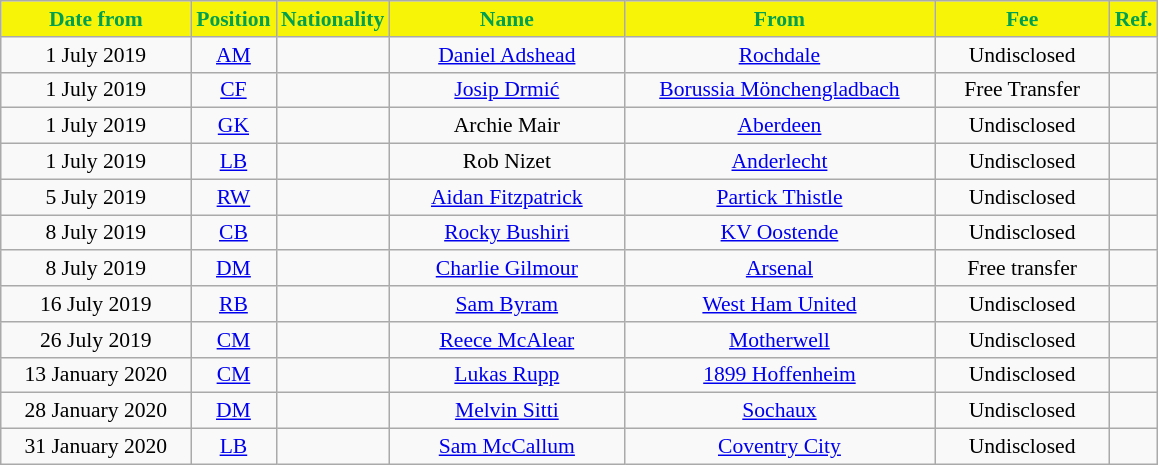<table class="wikitable"  style="text-align:center; font-size:90%; ">
<tr>
<th style="background:#F7F408; color:#00A050; width:120px;">Date from</th>
<th style="background:#F7F408; color:#00A050; width:50px;">Position</th>
<th style="background:#F7F408; color:#00A050; width:50px;">Nationality</th>
<th style="background:#F7F408; color:#00A050; width:150px;">Name</th>
<th style="background:#F7F408; color:#00A050; width:200px;">From</th>
<th style="background:#F7F408; color:#00A050; width:110px;">Fee</th>
<th style="background:#F7F408; color:#00A050; width:25px;">Ref.</th>
</tr>
<tr>
<td>1 July 2019</td>
<td><a href='#'>AM</a></td>
<td></td>
<td><a href='#'>Daniel Adshead</a></td>
<td> <a href='#'>Rochdale</a></td>
<td>Undisclosed</td>
<td></td>
</tr>
<tr>
<td>1 July 2019</td>
<td><a href='#'>CF</a></td>
<td></td>
<td><a href='#'>Josip Drmić</a></td>
<td> <a href='#'>Borussia Mönchengladbach</a></td>
<td>Free Transfer</td>
<td></td>
</tr>
<tr>
<td>1 July 2019</td>
<td><a href='#'>GK</a></td>
<td></td>
<td>Archie Mair</td>
<td> <a href='#'>Aberdeen</a></td>
<td>Undisclosed</td>
<td></td>
</tr>
<tr>
<td>1 July 2019</td>
<td><a href='#'>LB</a></td>
<td></td>
<td>Rob Nizet</td>
<td> <a href='#'>Anderlecht</a></td>
<td>Undisclosed</td>
<td></td>
</tr>
<tr>
<td>5 July 2019</td>
<td><a href='#'>RW</a></td>
<td></td>
<td><a href='#'>Aidan Fitzpatrick</a></td>
<td> <a href='#'>Partick Thistle</a></td>
<td>Undisclosed</td>
<td></td>
</tr>
<tr>
<td>8 July 2019</td>
<td><a href='#'>CB</a></td>
<td></td>
<td><a href='#'>Rocky Bushiri</a></td>
<td> <a href='#'>KV Oostende</a></td>
<td>Undisclosed</td>
<td></td>
</tr>
<tr>
<td>8 July 2019</td>
<td><a href='#'>DM</a></td>
<td></td>
<td><a href='#'>Charlie Gilmour</a></td>
<td> <a href='#'>Arsenal</a></td>
<td>Free transfer</td>
<td></td>
</tr>
<tr>
<td>16 July 2019</td>
<td><a href='#'>RB</a></td>
<td></td>
<td><a href='#'>Sam Byram</a></td>
<td> <a href='#'>West Ham United</a></td>
<td>Undisclosed</td>
<td></td>
</tr>
<tr>
<td>26 July 2019</td>
<td><a href='#'>CM</a></td>
<td></td>
<td><a href='#'>Reece McAlear</a></td>
<td> <a href='#'>Motherwell</a></td>
<td>Undisclosed</td>
<td></td>
</tr>
<tr>
<td>13 January 2020</td>
<td><a href='#'>CM</a></td>
<td></td>
<td><a href='#'>Lukas Rupp</a></td>
<td> <a href='#'>1899 Hoffenheim</a></td>
<td>Undisclosed</td>
<td></td>
</tr>
<tr>
<td>28 January 2020</td>
<td><a href='#'>DM</a></td>
<td></td>
<td><a href='#'>Melvin Sitti</a></td>
<td> <a href='#'>Sochaux</a></td>
<td>Undisclosed</td>
<td></td>
</tr>
<tr>
<td>31 January 2020</td>
<td><a href='#'>LB</a></td>
<td></td>
<td><a href='#'>Sam McCallum</a></td>
<td> <a href='#'>Coventry City</a></td>
<td>Undisclosed</td>
<td></td>
</tr>
</table>
